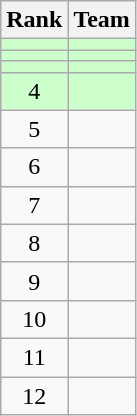<table class=wikitable style="text-align:center;">
<tr>
<th>Rank</th>
<th>Team</th>
</tr>
<tr bgcolor=ccffcc>
<td></td>
<td align=left></td>
</tr>
<tr bgcolor=ccffcc>
<td></td>
<td align=left></td>
</tr>
<tr bgcolor=ccffcc>
<td></td>
<td align=left></td>
</tr>
<tr bgcolor=ccffcc>
<td>4</td>
<td align=left></td>
</tr>
<tr>
<td>5</td>
<td align=left></td>
</tr>
<tr>
<td>6</td>
<td align=left></td>
</tr>
<tr>
<td>7</td>
<td align=left></td>
</tr>
<tr>
<td>8</td>
<td align=left></td>
</tr>
<tr>
<td>9</td>
<td align=left></td>
</tr>
<tr>
<td>10</td>
<td align=left></td>
</tr>
<tr>
<td>11</td>
<td align=left></td>
</tr>
<tr>
<td>12</td>
<td align=left></td>
</tr>
</table>
